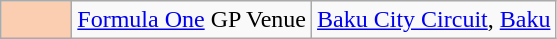<table class="wikitable">
<tr>
<td width=40px align=center style="background-color:#FBCEB1"></td>
<td><a href='#'>Formula One</a> GP Venue</td>
<td><a href='#'>Baku City Circuit</a>, <a href='#'>Baku</a></td>
</tr>
</table>
